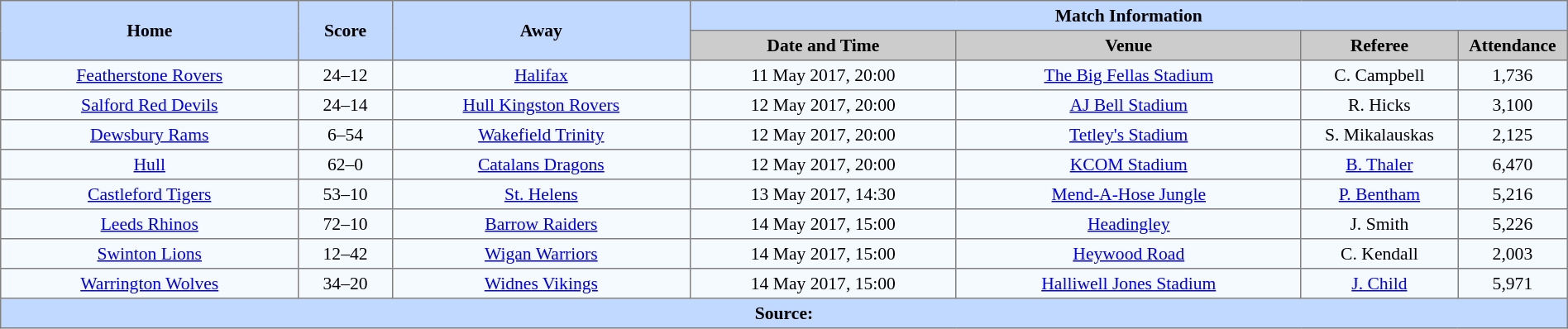<table border=1 style="border-collapse:collapse; font-size:90%; text-align:center;" cellpadding=3 cellspacing=0 width=100%>
<tr bgcolor=#C1D8FF>
<th rowspan=2 width=19%>Home</th>
<th rowspan=2 width=6%>Score</th>
<th rowspan=2 width=19%>Away</th>
<th colspan=6>Match Information</th>
</tr>
<tr bgcolor=#CCCCCC>
<th width=17%>Date and Time</th>
<th width=22%>Venue</th>
<th width=10%>Referee</th>
<th width=7%>Attendance</th>
</tr>
<tr bgcolor=#F5FAFF>
<td> <a href='#'>Featherstone Rovers</a></td>
<td>24–12</td>
<td> <a href='#'>Halifax</a></td>
<td>11 May 2017, 20:00</td>
<td><a href='#'>The Big Fellas Stadium</a></td>
<td>C. Campbell</td>
<td>1,736</td>
</tr>
<tr bgcolor=#F5FAFF>
<td> <a href='#'>Salford Red Devils</a></td>
<td>24–14</td>
<td> <a href='#'>Hull Kingston Rovers</a></td>
<td>12 May 2017, 20:00</td>
<td><a href='#'>AJ Bell Stadium</a></td>
<td>R. Hicks</td>
<td>3,100</td>
</tr>
<tr bgcolor=#F5FAFF>
<td> <a href='#'>Dewsbury Rams</a></td>
<td>6–54</td>
<td> <a href='#'>Wakefield Trinity</a></td>
<td>12 May 2017, 20:00</td>
<td><a href='#'>Tetley's Stadium</a></td>
<td>S. Mikalauskas</td>
<td>2,125</td>
</tr>
<tr bgcolor=#F5FAFF>
<td> <a href='#'>Hull</a></td>
<td>62–0</td>
<td> <a href='#'>Catalans Dragons</a></td>
<td>12 May 2017, 20:00</td>
<td><a href='#'>KCOM Stadium</a></td>
<td><a href='#'>B. Thaler</a></td>
<td>6,470</td>
</tr>
<tr bgcolor=#F5FAFF>
<td> <a href='#'>Castleford Tigers</a></td>
<td>53–10</td>
<td> <a href='#'>St. Helens</a></td>
<td>13 May 2017, 14:30</td>
<td><a href='#'>Mend-A-Hose Jungle</a></td>
<td><a href='#'>P. Bentham</a></td>
<td>5,216</td>
</tr>
<tr bgcolor=#F5FAFF>
<td> <a href='#'>Leeds Rhinos</a></td>
<td>72–10</td>
<td> <a href='#'>Barrow Raiders</a></td>
<td>14 May 2017, 15:00</td>
<td><a href='#'>Headingley</a></td>
<td>J. Smith</td>
<td>5,226</td>
</tr>
<tr bgcolor=#F5FAFF>
<td> <a href='#'>Swinton Lions</a></td>
<td>12–42</td>
<td> <a href='#'>Wigan Warriors</a></td>
<td>14 May 2017, 15:00</td>
<td><a href='#'>Heywood Road</a></td>
<td>C. Kendall</td>
<td>2,003</td>
</tr>
<tr bgcolor=#F5FAFF>
<td> <a href='#'>Warrington Wolves</a></td>
<td>34–20</td>
<td> <a href='#'>Widnes Vikings</a></td>
<td>14 May 2017, 15:00</td>
<td><a href='#'>Halliwell Jones Stadium</a></td>
<td><a href='#'>J. Child</a></td>
<td>5,971</td>
</tr>
<tr style="background:#c1d8ff;">
<th colspan=12>Source:</th>
</tr>
</table>
